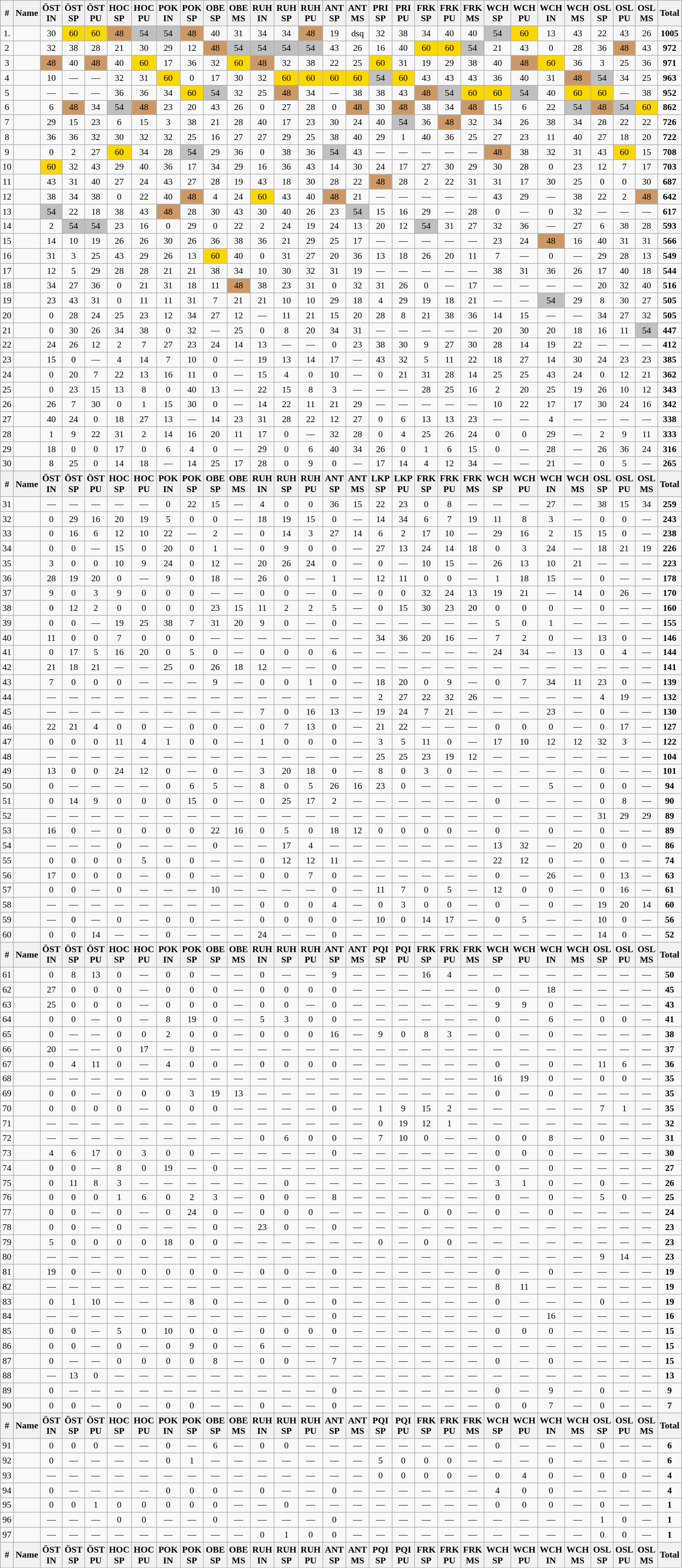<table class="wikitable"  style="text-align:center; font-size: 90%;">
<tr>
<th>#</th>
<th>Name</th>
<th>ÖST <br>IN</th>
<th>ÖST <br>SP</th>
<th>ÖST <br>PU</th>
<th>HOC <br>SP</th>
<th>HOC <br>PU</th>
<th>POK <br>IN</th>
<th>POK <br>SP</th>
<th>OBE <br>SP</th>
<th>OBE <br>MS</th>
<th>RUH<br>IN</th>
<th>RUH<br>SP</th>
<th>RUH<br>PU</th>
<th>ANT<br>SP</th>
<th>ANT<br>MS</th>
<th>PRI <br>SP</th>
<th>PRI <br>PU</th>
<th>FRK<br>SP</th>
<th>FRK<br>PU</th>
<th>FRK<br>MS</th>
<th>WCH <br>SP</th>
<th>WCH <br>PU</th>
<th>WCH <br>IN</th>
<th>WCH <br>MS</th>
<th>OSL<br> SP</th>
<th>OSL<br> PU</th>
<th>OSL<br> MS</th>
<th>Total</th>
</tr>
<tr>
<td>1.</td>
<td align="left"></td>
<td>30</td>
<td bgcolor="gold">60</td>
<td bgcolor="gold">60</td>
<td bgcolor=CC9966>48</td>
<td bgcolor="silver">54</td>
<td bgcolor="silver">54</td>
<td bgcolor=CC9966>48</td>
<td>40</td>
<td>31</td>
<td>34</td>
<td>34</td>
<td bgcolor=CC9966>48</td>
<td>19</td>
<td>dsq</td>
<td>32</td>
<td>38</td>
<td>34</td>
<td>40</td>
<td>40</td>
<td bgcolor="silver">54</td>
<td bgcolor="gold">60</td>
<td>13</td>
<td>43</td>
<td>22</td>
<td>43</td>
<td>26</td>
<td><strong>1005</strong></td>
</tr>
<tr>
<td>2</td>
<td align="left"></td>
<td>32</td>
<td>38</td>
<td>28</td>
<td>21</td>
<td>30</td>
<td>29</td>
<td>12</td>
<td bgcolor=CC9966>48</td>
<td bgcolor="silver">54</td>
<td bgcolor="silver">54</td>
<td bgcolor="silver">54</td>
<td bgcolor="silver">54</td>
<td>43</td>
<td>26</td>
<td>16</td>
<td>40</td>
<td bgcolor="gold">60</td>
<td bgcolor="gold">60</td>
<td bgcolor="silver">54</td>
<td>21</td>
<td>43</td>
<td>0</td>
<td>28</td>
<td>36</td>
<td bgcolor=CC9966>48</td>
<td>43</td>
<td><strong>972</strong></td>
</tr>
<tr>
<td>3</td>
<td align="left"></td>
<td bgcolor=CC9966>48</td>
<td>40</td>
<td bgcolor=CC9966>48</td>
<td>40</td>
<td bgcolor="gold">60</td>
<td>17</td>
<td>36</td>
<td>32</td>
<td bgcolor="gold">60</td>
<td bgcolor=CC9966>48</td>
<td>32</td>
<td>38</td>
<td>22</td>
<td>25</td>
<td bgcolor="gold">60</td>
<td>31</td>
<td>19</td>
<td>29</td>
<td>38</td>
<td>40</td>
<td bgcolor=CC9966>48</td>
<td bgcolor="gold">60</td>
<td>36</td>
<td>3</td>
<td>25</td>
<td>36</td>
<td><strong>971</strong></td>
</tr>
<tr>
<td>4</td>
<td align="left"></td>
<td>10</td>
<td>—</td>
<td>—</td>
<td>32</td>
<td>31</td>
<td bgcolor="gold">60</td>
<td>0</td>
<td>17</td>
<td>30</td>
<td>32</td>
<td bgcolor="gold">60</td>
<td bgcolor="gold">60</td>
<td bgcolor="gold">60</td>
<td bgcolor="gold">60</td>
<td bgcolor="silver">54</td>
<td bgcolor="gold">60</td>
<td>43</td>
<td>43</td>
<td>43</td>
<td>36</td>
<td>40</td>
<td>31</td>
<td bgcolor=CC9966>48</td>
<td bgcolor="silver">54</td>
<td>34</td>
<td>25</td>
<td><strong>963</strong></td>
</tr>
<tr>
<td>5</td>
<td align="left"></td>
<td>—</td>
<td>—</td>
<td>—</td>
<td>36</td>
<td>36</td>
<td>34</td>
<td bgcolor="gold">60</td>
<td bgcolor="silver">54</td>
<td>32</td>
<td>25</td>
<td bgcolor=CC9966>48</td>
<td>34</td>
<td>—</td>
<td>38</td>
<td>38</td>
<td>43</td>
<td bgcolor=CC9966>48</td>
<td bgcolor="silver">54</td>
<td bgcolor="gold">60</td>
<td bgcolor="gold">60</td>
<td bgcolor="silver">54</td>
<td>40</td>
<td bgcolor="gold">60</td>
<td bgcolor="gold">60</td>
<td>—</td>
<td>38</td>
<td><strong>952</strong></td>
</tr>
<tr>
<td>6</td>
<td align="left"></td>
<td>6</td>
<td bgcolor=CC9966>48</td>
<td>34</td>
<td bgcolor="silver">54</td>
<td bgcolor=CC9966>48</td>
<td>23</td>
<td>20</td>
<td>43</td>
<td>26</td>
<td>0</td>
<td>27</td>
<td>28</td>
<td>0</td>
<td bgcolor=CC9966>48</td>
<td>30</td>
<td bgcolor=CC9966>48</td>
<td>38</td>
<td>34</td>
<td bgcolor=CC9966>48</td>
<td>15</td>
<td>6</td>
<td>22</td>
<td bgcolor="silver">54</td>
<td bgcolor=CC9966>48</td>
<td bgcolor="silver">54</td>
<td bgcolor="gold">60</td>
<td><strong>862</strong></td>
</tr>
<tr>
<td>7</td>
<td align="left"></td>
<td>29</td>
<td>15</td>
<td>23</td>
<td>6</td>
<td>15</td>
<td>3</td>
<td>38</td>
<td>21</td>
<td>28</td>
<td>40</td>
<td>17</td>
<td>23</td>
<td>30</td>
<td>24</td>
<td>40</td>
<td bgcolor="silver">54</td>
<td>36</td>
<td bgcolor=CC9966>48</td>
<td>32</td>
<td>34</td>
<td>26</td>
<td>38</td>
<td>34</td>
<td>28</td>
<td>22</td>
<td>22</td>
<td><strong>726</strong></td>
</tr>
<tr>
<td>8</td>
<td align="left"></td>
<td>36</td>
<td>36</td>
<td>32</td>
<td>30</td>
<td>32</td>
<td>32</td>
<td>25</td>
<td>16</td>
<td>27</td>
<td>27</td>
<td>29</td>
<td>25</td>
<td>38</td>
<td>40</td>
<td>29</td>
<td>1</td>
<td>40</td>
<td>36</td>
<td>25</td>
<td>27</td>
<td>23</td>
<td>11</td>
<td>40</td>
<td>27</td>
<td>18</td>
<td>20</td>
<td><strong>722</strong></td>
</tr>
<tr>
<td>9</td>
<td align="left"></td>
<td>0</td>
<td>2</td>
<td>27</td>
<td bgcolor="gold">60</td>
<td>34</td>
<td>28</td>
<td bgcolor="silver">54</td>
<td>29</td>
<td>36</td>
<td>0</td>
<td>38</td>
<td>36</td>
<td bgcolor="silver">54</td>
<td>43</td>
<td>—</td>
<td>—</td>
<td>—</td>
<td>—</td>
<td>—</td>
<td bgcolor=CC9966>48</td>
<td>38</td>
<td>32</td>
<td>31</td>
<td>43</td>
<td bgcolor="gold">60</td>
<td>15</td>
<td><strong>708</strong></td>
</tr>
<tr>
<td>10</td>
<td align="left"></td>
<td bgcolor="gold">60</td>
<td>32</td>
<td>43</td>
<td>29</td>
<td>40</td>
<td>36</td>
<td>17</td>
<td>34</td>
<td>29</td>
<td>16</td>
<td>36</td>
<td>43</td>
<td>14</td>
<td>30</td>
<td>24</td>
<td>17</td>
<td>27</td>
<td>30</td>
<td>29</td>
<td>30</td>
<td>28</td>
<td>0</td>
<td>23</td>
<td>12</td>
<td>7</td>
<td>17</td>
<td><strong>703</strong></td>
</tr>
<tr>
<td>11</td>
<td align="left"></td>
<td>43</td>
<td>31</td>
<td>40</td>
<td>27</td>
<td>24</td>
<td>43</td>
<td>27</td>
<td>28</td>
<td>19</td>
<td>43</td>
<td>18</td>
<td>30</td>
<td>28</td>
<td>22</td>
<td bgcolor=CC9966>48</td>
<td>28</td>
<td>2</td>
<td>22</td>
<td>31</td>
<td>31</td>
<td>17</td>
<td>30</td>
<td>25</td>
<td>0</td>
<td>0</td>
<td>30</td>
<td><strong>687</strong></td>
</tr>
<tr>
<td>12</td>
<td align="left"></td>
<td>38</td>
<td>34</td>
<td>38</td>
<td>0</td>
<td>22</td>
<td>40</td>
<td bgcolor=CC9966>48</td>
<td>4</td>
<td>24</td>
<td bgcolor="gold">60</td>
<td>43</td>
<td>40</td>
<td bgcolor=CC9966>48</td>
<td>21</td>
<td>—</td>
<td>—</td>
<td>—</td>
<td>—</td>
<td>—</td>
<td>43</td>
<td>29</td>
<td>—</td>
<td>38</td>
<td>22</td>
<td>2</td>
<td bgcolor=CC9966>48</td>
<td><strong>642</strong></td>
</tr>
<tr>
<td>13</td>
<td align="left"></td>
<td bgcolor="silver">54</td>
<td>22</td>
<td>18</td>
<td>38</td>
<td>43</td>
<td bgcolor=CC9966>48</td>
<td>28</td>
<td>30</td>
<td>43</td>
<td>30</td>
<td>40</td>
<td>26</td>
<td>23</td>
<td bgcolor="silver">54</td>
<td>15</td>
<td>16</td>
<td>29</td>
<td>—</td>
<td>28</td>
<td>0</td>
<td>—</td>
<td>0</td>
<td>32</td>
<td>—</td>
<td>—</td>
<td>—</td>
<td><strong>617</strong></td>
</tr>
<tr>
<td>14</td>
<td align="left"></td>
<td>2</td>
<td bgcolor="silver">54</td>
<td bgcolor="silver">54</td>
<td>23</td>
<td>16</td>
<td>0</td>
<td>29</td>
<td>0</td>
<td>22</td>
<td>2</td>
<td>24</td>
<td>19</td>
<td>24</td>
<td>13</td>
<td>20</td>
<td>12</td>
<td bgcolor="silver">54</td>
<td>31</td>
<td>27</td>
<td>32</td>
<td>36</td>
<td>—</td>
<td>27</td>
<td>6</td>
<td>38</td>
<td>28</td>
<td><strong>593</strong></td>
</tr>
<tr>
<td>15</td>
<td align="left"></td>
<td>14</td>
<td>10</td>
<td>19</td>
<td>26</td>
<td>26</td>
<td>30</td>
<td>26</td>
<td>36</td>
<td>38</td>
<td>36</td>
<td>21</td>
<td>29</td>
<td>25</td>
<td>17</td>
<td>—</td>
<td>—</td>
<td>—</td>
<td>—</td>
<td>—</td>
<td>23</td>
<td>24</td>
<td bgcolor=CC9966>48</td>
<td>16</td>
<td>40</td>
<td>31</td>
<td>31</td>
<td><strong>566</strong></td>
</tr>
<tr>
<td>16</td>
<td align="left"></td>
<td>31</td>
<td>3</td>
<td>25</td>
<td>43</td>
<td>29</td>
<td>26</td>
<td>13</td>
<td bgcolor="gold">60</td>
<td>40</td>
<td>0</td>
<td>31</td>
<td>27</td>
<td>20</td>
<td>36</td>
<td>13</td>
<td>18</td>
<td>26</td>
<td>20</td>
<td>11</td>
<td>7</td>
<td>—</td>
<td>0</td>
<td>—</td>
<td>29</td>
<td>28</td>
<td>13</td>
<td><strong>549</strong></td>
</tr>
<tr>
<td>17</td>
<td align="left"></td>
<td>12</td>
<td>5</td>
<td>29</td>
<td>28</td>
<td>28</td>
<td>21</td>
<td>21</td>
<td>38</td>
<td>34</td>
<td>10</td>
<td>30</td>
<td>32</td>
<td>31</td>
<td>19</td>
<td>—</td>
<td>—</td>
<td>—</td>
<td>—</td>
<td>—</td>
<td>38</td>
<td>31</td>
<td>36</td>
<td>26</td>
<td>17</td>
<td>40</td>
<td>18</td>
<td><strong>544</strong></td>
</tr>
<tr>
<td>18</td>
<td align="left"></td>
<td>34</td>
<td>27</td>
<td>36</td>
<td>0</td>
<td>21</td>
<td>31</td>
<td>18</td>
<td>11</td>
<td bgcolor=CC9966>48</td>
<td>38</td>
<td>23</td>
<td>31</td>
<td>0</td>
<td>32</td>
<td>31</td>
<td>26</td>
<td>0</td>
<td>—</td>
<td>17</td>
<td>—</td>
<td>—</td>
<td>—</td>
<td>—</td>
<td>20</td>
<td>32</td>
<td>40</td>
<td><strong>516</strong></td>
</tr>
<tr>
<td>19</td>
<td align="left"></td>
<td>23</td>
<td>43</td>
<td>31</td>
<td>0</td>
<td>11</td>
<td>11</td>
<td>31</td>
<td>7</td>
<td>21</td>
<td>21</td>
<td>10</td>
<td>10</td>
<td>29</td>
<td>18</td>
<td>4</td>
<td>29</td>
<td>19</td>
<td>18</td>
<td>21</td>
<td>—</td>
<td>—</td>
<td bgcolor="silver">54</td>
<td>29</td>
<td>8</td>
<td>30</td>
<td>27</td>
<td><strong>505</strong></td>
</tr>
<tr>
<td>20</td>
<td align="left"></td>
<td>0</td>
<td>28</td>
<td>24</td>
<td>25</td>
<td>23</td>
<td>12</td>
<td>34</td>
<td>27</td>
<td>12</td>
<td>—</td>
<td>11</td>
<td>21</td>
<td>15</td>
<td>20</td>
<td>28</td>
<td>8</td>
<td>21</td>
<td>38</td>
<td>36</td>
<td>14</td>
<td>15</td>
<td>—</td>
<td>—</td>
<td>34</td>
<td>27</td>
<td>32</td>
<td><strong>505</strong></td>
</tr>
<tr>
<td>21</td>
<td align="left"></td>
<td>0</td>
<td>30</td>
<td>26</td>
<td>34</td>
<td>38</td>
<td>0</td>
<td>32</td>
<td>—</td>
<td>25</td>
<td>0</td>
<td>8</td>
<td>20</td>
<td>34</td>
<td>31</td>
<td>—</td>
<td>—</td>
<td>—</td>
<td>—</td>
<td>—</td>
<td>20</td>
<td>30</td>
<td>20</td>
<td>18</td>
<td>16</td>
<td>11</td>
<td bgcolor="silver">54</td>
<td><strong>447</strong></td>
</tr>
<tr>
<td>22</td>
<td align="left"></td>
<td>24</td>
<td>26</td>
<td>12</td>
<td>2</td>
<td>7</td>
<td>27</td>
<td>23</td>
<td>24</td>
<td>14</td>
<td>13</td>
<td>—</td>
<td>—</td>
<td>0</td>
<td>23</td>
<td>38</td>
<td>30</td>
<td>9</td>
<td>27</td>
<td>30</td>
<td>28</td>
<td>14</td>
<td>19</td>
<td>22</td>
<td>—</td>
<td>—</td>
<td>—</td>
<td><strong>412</strong></td>
</tr>
<tr>
<td>23</td>
<td align="left"></td>
<td>15</td>
<td>0</td>
<td>—</td>
<td>4</td>
<td>14</td>
<td>7</td>
<td>10</td>
<td>0</td>
<td>—</td>
<td>19</td>
<td>13</td>
<td>14</td>
<td>17</td>
<td>—</td>
<td>43</td>
<td>32</td>
<td>5</td>
<td>11</td>
<td>22</td>
<td>18</td>
<td>27</td>
<td>14</td>
<td>30</td>
<td>24</td>
<td>23</td>
<td>23</td>
<td><strong>385</strong></td>
</tr>
<tr>
<td>24</td>
<td align="left"></td>
<td>0</td>
<td>20</td>
<td>7</td>
<td>22</td>
<td>13</td>
<td>16</td>
<td>11</td>
<td>0</td>
<td>—</td>
<td>15</td>
<td>4</td>
<td>0</td>
<td>10</td>
<td>—</td>
<td>0</td>
<td>21</td>
<td>31</td>
<td>28</td>
<td>14</td>
<td>25</td>
<td>25</td>
<td>43</td>
<td>24</td>
<td>0</td>
<td>12</td>
<td>21</td>
<td><strong>362</strong></td>
</tr>
<tr>
<td>25</td>
<td align="left"></td>
<td>0</td>
<td>23</td>
<td>15</td>
<td>13</td>
<td>8</td>
<td>0</td>
<td>40</td>
<td>13</td>
<td>—</td>
<td>22</td>
<td>15</td>
<td>8</td>
<td>3</td>
<td>—</td>
<td>—</td>
<td>—</td>
<td>28</td>
<td>25</td>
<td>16</td>
<td>2</td>
<td>20</td>
<td>25</td>
<td>19</td>
<td>26</td>
<td>10</td>
<td>12</td>
<td><strong>343</strong></td>
</tr>
<tr>
<td>26</td>
<td align="left"></td>
<td>26</td>
<td>7</td>
<td>30</td>
<td>0</td>
<td>1</td>
<td>15</td>
<td>30</td>
<td>0</td>
<td>—</td>
<td>14</td>
<td>22</td>
<td>11</td>
<td>21</td>
<td>29</td>
<td>—</td>
<td>—</td>
<td>—</td>
<td>—</td>
<td>—</td>
<td>10</td>
<td>22</td>
<td>17</td>
<td>17</td>
<td>30</td>
<td>24</td>
<td>16</td>
<td><strong>342</strong></td>
</tr>
<tr>
<td>27</td>
<td align="left"></td>
<td>40</td>
<td>24</td>
<td>0</td>
<td>18</td>
<td>27</td>
<td>13</td>
<td>—</td>
<td>14</td>
<td>23</td>
<td>31</td>
<td>28</td>
<td>22</td>
<td>12</td>
<td>27</td>
<td>0</td>
<td>6</td>
<td>13</td>
<td>13</td>
<td>23</td>
<td>—</td>
<td>—</td>
<td>4</td>
<td>—</td>
<td>—</td>
<td>—</td>
<td>—</td>
<td><strong>338</strong></td>
</tr>
<tr>
<td>28</td>
<td align="left"></td>
<td>1</td>
<td>9</td>
<td>22</td>
<td>31</td>
<td>2</td>
<td>14</td>
<td>16</td>
<td>20</td>
<td>11</td>
<td>17</td>
<td>0</td>
<td>—</td>
<td>32</td>
<td>28</td>
<td>0</td>
<td>4</td>
<td>25</td>
<td>26</td>
<td>24</td>
<td>0</td>
<td>0</td>
<td>29</td>
<td>—</td>
<td>2</td>
<td>9</td>
<td>11</td>
<td><strong>333</strong></td>
</tr>
<tr>
<td>29</td>
<td align="left"></td>
<td>18</td>
<td>0</td>
<td>0</td>
<td>17</td>
<td>0</td>
<td>6</td>
<td>4</td>
<td>0</td>
<td>—</td>
<td>29</td>
<td>0</td>
<td>6</td>
<td>40</td>
<td>34</td>
<td>26</td>
<td>0</td>
<td>1</td>
<td>6</td>
<td>15</td>
<td>0</td>
<td>—</td>
<td>28</td>
<td>—</td>
<td>26</td>
<td>36</td>
<td>24</td>
<td><strong>316</strong></td>
</tr>
<tr>
<td>30</td>
<td align="left"></td>
<td>8</td>
<td>25</td>
<td>0</td>
<td>14</td>
<td>18</td>
<td>—</td>
<td>14</td>
<td>25</td>
<td>17</td>
<td>28</td>
<td>0</td>
<td>9</td>
<td>0</td>
<td>—</td>
<td>17</td>
<td>14</td>
<td>4</td>
<td>12</td>
<td>34</td>
<td>—</td>
<td>—</td>
<td>21</td>
<td>—</td>
<td>0</td>
<td>5</td>
<td>—</td>
<td><strong>265</strong></td>
</tr>
<tr>
<th>#</th>
<th>Name</th>
<th>ÖST <br>IN</th>
<th>ÖST <br>SP</th>
<th>ÖST <br>PU</th>
<th>HOC <br>SP</th>
<th>HOC <br>PU</th>
<th>POK <br>IN</th>
<th>POK <br>SP</th>
<th>OBE <br>SP</th>
<th>OBE <br>MS</th>
<th>RUH<br>IN</th>
<th>RUH<br>SP</th>
<th>RUH<br>PU</th>
<th>ANT<br>SP</th>
<th>ANT<br>MS</th>
<th>LKP <br>SP</th>
<th>LKP <br>PU</th>
<th>FRK<br>SP</th>
<th>FRK<br>PU</th>
<th>FRK<br>MS</th>
<th>WCH <br>SP</th>
<th>WCH <br>PU</th>
<th>WCH <br>IN</th>
<th>WCH <br>MS</th>
<th>OSL<br> SP</th>
<th>OSL<br> PU</th>
<th>OSL<br> MS</th>
<th>Total</th>
</tr>
<tr>
<td>31</td>
<td align="left"></td>
<td>—</td>
<td>—</td>
<td>—</td>
<td>—</td>
<td>—</td>
<td>0</td>
<td>22</td>
<td>15</td>
<td>—</td>
<td>4</td>
<td>0</td>
<td>0</td>
<td>36</td>
<td>15</td>
<td>22</td>
<td>23</td>
<td>0</td>
<td>8</td>
<td>—</td>
<td>—</td>
<td>—</td>
<td>27</td>
<td>—</td>
<td>38</td>
<td>15</td>
<td>34</td>
<td><strong>259</strong></td>
</tr>
<tr>
<td>32</td>
<td align="left"></td>
<td>0</td>
<td>29</td>
<td>16</td>
<td>20</td>
<td>19</td>
<td>5</td>
<td>0</td>
<td>0</td>
<td>—</td>
<td>18</td>
<td>19</td>
<td>15</td>
<td>0</td>
<td>—</td>
<td>14</td>
<td>34</td>
<td>6</td>
<td>7</td>
<td>19</td>
<td>11</td>
<td>8</td>
<td>3</td>
<td>—</td>
<td>0</td>
<td>0</td>
<td>—</td>
<td><strong>243</strong></td>
</tr>
<tr>
<td>33</td>
<td align="left"></td>
<td>0</td>
<td>16</td>
<td>6</td>
<td>12</td>
<td>10</td>
<td>22</td>
<td>—</td>
<td>2</td>
<td>—</td>
<td>0</td>
<td>14</td>
<td>3</td>
<td>27</td>
<td>14</td>
<td>6</td>
<td>2</td>
<td>17</td>
<td>10</td>
<td>—</td>
<td>29</td>
<td>16</td>
<td>2</td>
<td>15</td>
<td>15</td>
<td>0</td>
<td>—</td>
<td><strong>238</strong></td>
</tr>
<tr>
<td>34</td>
<td align="left"></td>
<td>0</td>
<td>0</td>
<td>—</td>
<td>15</td>
<td>0</td>
<td>20</td>
<td>0</td>
<td>1</td>
<td>—</td>
<td>0</td>
<td>9</td>
<td>0</td>
<td>0</td>
<td>—</td>
<td>27</td>
<td>13</td>
<td>24</td>
<td>14</td>
<td>18</td>
<td>0</td>
<td>3</td>
<td>24</td>
<td>—</td>
<td>18</td>
<td>21</td>
<td>19</td>
<td><strong>226</strong></td>
</tr>
<tr>
<td>35</td>
<td align="left"></td>
<td>3</td>
<td>0</td>
<td>0</td>
<td>10</td>
<td>9</td>
<td>24</td>
<td>0</td>
<td>12</td>
<td>—</td>
<td>20</td>
<td>26</td>
<td>24</td>
<td>0</td>
<td>—</td>
<td>0</td>
<td>—</td>
<td>10</td>
<td>15</td>
<td>—</td>
<td>26</td>
<td>13</td>
<td>10</td>
<td>21</td>
<td>—</td>
<td>—</td>
<td>—</td>
<td><strong>223</strong></td>
</tr>
<tr>
<td>36</td>
<td align="left"></td>
<td>28</td>
<td>19</td>
<td>20</td>
<td>0</td>
<td>—</td>
<td>9</td>
<td>0</td>
<td>18</td>
<td>—</td>
<td>26</td>
<td>0</td>
<td>—</td>
<td>1</td>
<td>—</td>
<td>12</td>
<td>11</td>
<td>0</td>
<td>0</td>
<td>—</td>
<td>1</td>
<td>18</td>
<td>15</td>
<td>—</td>
<td>0</td>
<td>—</td>
<td>—</td>
<td><strong>178</strong></td>
</tr>
<tr>
<td>37</td>
<td align="left"></td>
<td>9</td>
<td>0</td>
<td>3</td>
<td>9</td>
<td>0</td>
<td>0</td>
<td>0</td>
<td>—</td>
<td>—</td>
<td>0</td>
<td>0</td>
<td>—</td>
<td>0</td>
<td>—</td>
<td>0</td>
<td>0</td>
<td>32</td>
<td>24</td>
<td>13</td>
<td>19</td>
<td>21</td>
<td>—</td>
<td>14</td>
<td>0</td>
<td>26</td>
<td>—</td>
<td><strong>170</strong></td>
</tr>
<tr>
<td>38</td>
<td align="left"></td>
<td>0</td>
<td>12</td>
<td>2</td>
<td>0</td>
<td>0</td>
<td>0</td>
<td>0</td>
<td>23</td>
<td>15</td>
<td>11</td>
<td>2</td>
<td>2</td>
<td>5</td>
<td>—</td>
<td>0</td>
<td>15</td>
<td>30</td>
<td>23</td>
<td>20</td>
<td>0</td>
<td>0</td>
<td>0</td>
<td>—</td>
<td>0</td>
<td>—</td>
<td>—</td>
<td><strong>160</strong></td>
</tr>
<tr>
<td>39</td>
<td align="left"></td>
<td>0</td>
<td>0</td>
<td>—</td>
<td>19</td>
<td>25</td>
<td>38</td>
<td>7</td>
<td>31</td>
<td>20</td>
<td>9</td>
<td>0</td>
<td>—</td>
<td>0</td>
<td>—</td>
<td>—</td>
<td>—</td>
<td>—</td>
<td>—</td>
<td>—</td>
<td>5</td>
<td>0</td>
<td>1</td>
<td>—</td>
<td>—</td>
<td>—</td>
<td>—</td>
<td><strong>155</strong></td>
</tr>
<tr>
<td>40</td>
<td align="left"></td>
<td>11</td>
<td>0</td>
<td>0</td>
<td>7</td>
<td>0</td>
<td>0</td>
<td>0</td>
<td>—</td>
<td>—</td>
<td>—</td>
<td>—</td>
<td>—</td>
<td>—</td>
<td>—</td>
<td>34</td>
<td>36</td>
<td>20</td>
<td>16</td>
<td>—</td>
<td>7</td>
<td>2</td>
<td>0</td>
<td>—</td>
<td>13</td>
<td>0</td>
<td>—</td>
<td><strong>146</strong></td>
</tr>
<tr>
<td>41</td>
<td align="left"></td>
<td>0</td>
<td>17</td>
<td>5</td>
<td>16</td>
<td>20</td>
<td>0</td>
<td>5</td>
<td>0</td>
<td>—</td>
<td>0</td>
<td>0</td>
<td>0</td>
<td>6</td>
<td>—</td>
<td>—</td>
<td>—</td>
<td>—</td>
<td>—</td>
<td>—</td>
<td>24</td>
<td>34</td>
<td>—</td>
<td>13</td>
<td>0</td>
<td>4</td>
<td>—</td>
<td><strong>144</strong></td>
</tr>
<tr>
<td>42</td>
<td align="left"></td>
<td>21</td>
<td>18</td>
<td>21</td>
<td>—</td>
<td>—</td>
<td>25</td>
<td>0</td>
<td>26</td>
<td>18</td>
<td>12</td>
<td>—</td>
<td>—</td>
<td>0</td>
<td>—</td>
<td>—</td>
<td>—</td>
<td>—</td>
<td>—</td>
<td>—</td>
<td>—</td>
<td>—</td>
<td>—</td>
<td>—</td>
<td>—</td>
<td>—</td>
<td>—</td>
<td><strong>141</strong></td>
</tr>
<tr>
<td>43</td>
<td align="left"></td>
<td>7</td>
<td>0</td>
<td>0</td>
<td>0</td>
<td>—</td>
<td>—</td>
<td>—</td>
<td>9</td>
<td>—</td>
<td>0</td>
<td>0</td>
<td>1</td>
<td>0</td>
<td>—</td>
<td>18</td>
<td>20</td>
<td>0</td>
<td>9</td>
<td>—</td>
<td>0</td>
<td>7</td>
<td>34</td>
<td>11</td>
<td>23</td>
<td>0</td>
<td>—</td>
<td><strong>139</strong></td>
</tr>
<tr>
<td>44</td>
<td align="left"></td>
<td>—</td>
<td>—</td>
<td>—</td>
<td>—</td>
<td>—</td>
<td>—</td>
<td>—</td>
<td>—</td>
<td>—</td>
<td>—</td>
<td>—</td>
<td>—</td>
<td>—</td>
<td>—</td>
<td>2</td>
<td>27</td>
<td>22</td>
<td>32</td>
<td>26</td>
<td>—</td>
<td>—</td>
<td>—</td>
<td>—</td>
<td>4</td>
<td>19</td>
<td>—</td>
<td><strong>132</strong></td>
</tr>
<tr>
<td>45</td>
<td align="left"></td>
<td>—</td>
<td>—</td>
<td>—</td>
<td>—</td>
<td>—</td>
<td>—</td>
<td>—</td>
<td>—</td>
<td>—</td>
<td>7</td>
<td>0</td>
<td>16</td>
<td>13</td>
<td>—</td>
<td>19</td>
<td>24</td>
<td>7</td>
<td>21</td>
<td>—</td>
<td>—</td>
<td>—</td>
<td>23</td>
<td>—</td>
<td>0</td>
<td>—</td>
<td>—</td>
<td><strong>130</strong></td>
</tr>
<tr>
<td>46</td>
<td align="left"></td>
<td>22</td>
<td>21</td>
<td>4</td>
<td>0</td>
<td>0</td>
<td>—</td>
<td>0</td>
<td>0</td>
<td>—</td>
<td>0</td>
<td>7</td>
<td>13</td>
<td>0</td>
<td>—</td>
<td>21</td>
<td>22</td>
<td>—</td>
<td>—</td>
<td>—</td>
<td>0</td>
<td>0</td>
<td>0</td>
<td>—</td>
<td>0</td>
<td>17</td>
<td>—</td>
<td><strong>127</strong></td>
</tr>
<tr>
<td>47</td>
<td align="left"></td>
<td>0</td>
<td>0</td>
<td>0</td>
<td>11</td>
<td>4</td>
<td>1</td>
<td>0</td>
<td>0</td>
<td>—</td>
<td>1</td>
<td>0</td>
<td>0</td>
<td>0</td>
<td>—</td>
<td>3</td>
<td>5</td>
<td>11</td>
<td>0</td>
<td>—</td>
<td>17</td>
<td>10</td>
<td>12</td>
<td>12</td>
<td>32</td>
<td>3</td>
<td>—</td>
<td><strong>122</strong></td>
</tr>
<tr>
<td>48</td>
<td align="left"></td>
<td>—</td>
<td>—</td>
<td>—</td>
<td>—</td>
<td>—</td>
<td>—</td>
<td>—</td>
<td>—</td>
<td>—</td>
<td>—</td>
<td>—</td>
<td>—</td>
<td>—</td>
<td>—</td>
<td>25</td>
<td>25</td>
<td>23</td>
<td>19</td>
<td>12</td>
<td>—</td>
<td>—</td>
<td>—</td>
<td>—</td>
<td>—</td>
<td>—</td>
<td>—</td>
<td><strong>104</strong></td>
</tr>
<tr>
<td>49</td>
<td align="left"></td>
<td>13</td>
<td>0</td>
<td>0</td>
<td>24</td>
<td>12</td>
<td>0</td>
<td>—</td>
<td>0</td>
<td>—</td>
<td>3</td>
<td>20</td>
<td>18</td>
<td>0</td>
<td>—</td>
<td>8</td>
<td>0</td>
<td>3</td>
<td>0</td>
<td>—</td>
<td>—</td>
<td>—</td>
<td>—</td>
<td>—</td>
<td>0</td>
<td>—</td>
<td>—</td>
<td><strong>101</strong></td>
</tr>
<tr>
<td>50</td>
<td align="left"></td>
<td>0</td>
<td>—</td>
<td>—</td>
<td>—</td>
<td>—</td>
<td>0</td>
<td>6</td>
<td>5</td>
<td>—</td>
<td>8</td>
<td>0</td>
<td>5</td>
<td>26</td>
<td>16</td>
<td>23</td>
<td>0</td>
<td>—</td>
<td>—</td>
<td>—</td>
<td>—</td>
<td>—</td>
<td>5</td>
<td>—</td>
<td>0</td>
<td>0</td>
<td>—</td>
<td><strong>94</strong></td>
</tr>
<tr>
<td>51</td>
<td align="left"></td>
<td>0</td>
<td>14</td>
<td>9</td>
<td>0</td>
<td>0</td>
<td>0</td>
<td>15</td>
<td>0</td>
<td>—</td>
<td>0</td>
<td>25</td>
<td>17</td>
<td>2</td>
<td>—</td>
<td>—</td>
<td>—</td>
<td>—</td>
<td>—</td>
<td>—</td>
<td>0</td>
<td>—</td>
<td>—</td>
<td>—</td>
<td>0</td>
<td>8</td>
<td>—</td>
<td><strong>90</strong></td>
</tr>
<tr>
<td>52</td>
<td align="left"></td>
<td>—</td>
<td>—</td>
<td>—</td>
<td>—</td>
<td>—</td>
<td>—</td>
<td>—</td>
<td>—</td>
<td>—</td>
<td>—</td>
<td>—</td>
<td>—</td>
<td>—</td>
<td>—</td>
<td>—</td>
<td>—</td>
<td>—</td>
<td>—</td>
<td>—</td>
<td>—</td>
<td>—</td>
<td>—</td>
<td>—</td>
<td>31</td>
<td>29</td>
<td>29</td>
<td><strong>89</strong></td>
</tr>
<tr>
<td>53</td>
<td align="left"></td>
<td>16</td>
<td>0</td>
<td>—</td>
<td>0</td>
<td>0</td>
<td>0</td>
<td>0</td>
<td>22</td>
<td>16</td>
<td>0</td>
<td>5</td>
<td>0</td>
<td>18</td>
<td>12</td>
<td>0</td>
<td>0</td>
<td>0</td>
<td>0</td>
<td>—</td>
<td>0</td>
<td>—</td>
<td>0</td>
<td>—</td>
<td>0</td>
<td>—</td>
<td>—</td>
<td><strong>89</strong></td>
</tr>
<tr>
<td>54</td>
<td align="left"></td>
<td>—</td>
<td>—</td>
<td>—</td>
<td>0</td>
<td>—</td>
<td>—</td>
<td>—</td>
<td>0</td>
<td>—</td>
<td>—</td>
<td>17</td>
<td>4</td>
<td>—</td>
<td>—</td>
<td>—</td>
<td>—</td>
<td>—</td>
<td>—</td>
<td>—</td>
<td>13</td>
<td>32</td>
<td>—</td>
<td>20</td>
<td>0</td>
<td>0</td>
<td>—</td>
<td><strong>86</strong></td>
</tr>
<tr>
<td>55</td>
<td align="left"></td>
<td>0</td>
<td>0</td>
<td>0</td>
<td>0</td>
<td>5</td>
<td>0</td>
<td>0</td>
<td>—</td>
<td>—</td>
<td>0</td>
<td>12</td>
<td>12</td>
<td>11</td>
<td>—</td>
<td>—</td>
<td>—</td>
<td>—</td>
<td>—</td>
<td>—</td>
<td>22</td>
<td>12</td>
<td>0</td>
<td>—</td>
<td>0</td>
<td>—</td>
<td>—</td>
<td><strong>74</strong></td>
</tr>
<tr>
<td>56</td>
<td align="left"></td>
<td>17</td>
<td>0</td>
<td>0</td>
<td>0</td>
<td>—</td>
<td>0</td>
<td>0</td>
<td>—</td>
<td>—</td>
<td>0</td>
<td>0</td>
<td>7</td>
<td>0</td>
<td>—</td>
<td>—</td>
<td>—</td>
<td>—</td>
<td>—</td>
<td>—</td>
<td>0</td>
<td>—</td>
<td>26</td>
<td>—</td>
<td>0</td>
<td>13</td>
<td>—</td>
<td><strong>63</strong></td>
</tr>
<tr>
<td>57</td>
<td align="left"></td>
<td>0</td>
<td>0</td>
<td>—</td>
<td>0</td>
<td>—</td>
<td>—</td>
<td>—</td>
<td>10</td>
<td>—</td>
<td>—</td>
<td>—</td>
<td>—</td>
<td>0</td>
<td>—</td>
<td>11</td>
<td>7</td>
<td>0</td>
<td>5</td>
<td>—</td>
<td>12</td>
<td>0</td>
<td>0</td>
<td>—</td>
<td>0</td>
<td>16</td>
<td>—</td>
<td><strong>61</strong></td>
</tr>
<tr>
<td>58</td>
<td align="left"></td>
<td>—</td>
<td>—</td>
<td>—</td>
<td>—</td>
<td>—</td>
<td>—</td>
<td>—</td>
<td>—</td>
<td>—</td>
<td>0</td>
<td>0</td>
<td>0</td>
<td>4</td>
<td>—</td>
<td>0</td>
<td>3</td>
<td>0</td>
<td>0</td>
<td>—</td>
<td>0</td>
<td>—</td>
<td>0</td>
<td>—</td>
<td>19</td>
<td>20</td>
<td>14</td>
<td><strong>60</strong></td>
</tr>
<tr>
<td>59</td>
<td align="left"></td>
<td>—</td>
<td>0</td>
<td>—</td>
<td>0</td>
<td>—</td>
<td>0</td>
<td>0</td>
<td>—</td>
<td>—</td>
<td>0</td>
<td>0</td>
<td>0</td>
<td>0</td>
<td>—</td>
<td>10</td>
<td>0</td>
<td>14</td>
<td>17</td>
<td>—</td>
<td>0</td>
<td>5</td>
<td>—</td>
<td>—</td>
<td>10</td>
<td>0</td>
<td>—</td>
<td><strong>56</strong></td>
</tr>
<tr>
<td>60</td>
<td align="left"></td>
<td>0</td>
<td>0</td>
<td>14</td>
<td>—</td>
<td>—</td>
<td>0</td>
<td>—</td>
<td>—</td>
<td>—</td>
<td>24</td>
<td>—</td>
<td>—</td>
<td>0</td>
<td>—</td>
<td>—</td>
<td>—</td>
<td>—</td>
<td>—</td>
<td>—</td>
<td>—</td>
<td>—</td>
<td>—</td>
<td>—</td>
<td>14</td>
<td>0</td>
<td>—</td>
<td><strong>52</strong></td>
</tr>
<tr>
<th>#</th>
<th>Name</th>
<th>ÖST <br>IN</th>
<th>ÖST <br>SP</th>
<th>ÖST <br>PU</th>
<th>HOC <br>SP</th>
<th>HOC <br>PU</th>
<th>POK <br>IN</th>
<th>POK <br>SP</th>
<th>OBE <br>SP</th>
<th>OBE <br>MS</th>
<th>RUH<br>IN</th>
<th>RUH<br>SP</th>
<th>RUH<br>PU</th>
<th>ANT<br>SP</th>
<th>ANT<br>MS</th>
<th>PQI <br>SP</th>
<th>PQI <br>PU</th>
<th>FRK<br>SP</th>
<th>FRK<br>PU</th>
<th>FRK<br>MS</th>
<th>WCH <br>SP</th>
<th>WCH <br>PU</th>
<th>WCH <br>IN</th>
<th>WCH <br>MS</th>
<th>OSL<br> SP</th>
<th>OSL<br> PU</th>
<th>OSL<br> MS</th>
<th>Total</th>
</tr>
<tr>
<td>61</td>
<td align="left"></td>
<td>0</td>
<td>8</td>
<td>13</td>
<td>0</td>
<td>—</td>
<td>0</td>
<td>0</td>
<td>—</td>
<td>—</td>
<td>0</td>
<td>—</td>
<td>—</td>
<td>9</td>
<td>—</td>
<td>—</td>
<td>—</td>
<td>16</td>
<td>4</td>
<td>—</td>
<td>—</td>
<td>—</td>
<td>—</td>
<td>—</td>
<td>—</td>
<td>—</td>
<td>—</td>
<td><strong>50</strong></td>
</tr>
<tr>
<td>62</td>
<td align="left"></td>
<td>27</td>
<td>0</td>
<td>0</td>
<td>0</td>
<td>—</td>
<td>0</td>
<td>0</td>
<td>0</td>
<td>—</td>
<td>0</td>
<td>0</td>
<td>0</td>
<td>0</td>
<td>—</td>
<td>—</td>
<td>—</td>
<td>—</td>
<td>—</td>
<td>—</td>
<td>0</td>
<td>—</td>
<td>18</td>
<td>—</td>
<td>—</td>
<td>—</td>
<td>—</td>
<td><strong>45</strong></td>
</tr>
<tr>
<td>63</td>
<td align="left"></td>
<td>25</td>
<td>0</td>
<td>0</td>
<td>0</td>
<td>—</td>
<td>0</td>
<td>0</td>
<td>0</td>
<td>—</td>
<td>0</td>
<td>0</td>
<td>—</td>
<td>0</td>
<td>—</td>
<td>—</td>
<td>—</td>
<td>—</td>
<td>—</td>
<td>—</td>
<td>9</td>
<td>9</td>
<td>0</td>
<td>—</td>
<td>—</td>
<td>—</td>
<td>—</td>
<td><strong>43</strong></td>
</tr>
<tr>
<td>64</td>
<td align="left"></td>
<td>0</td>
<td>0</td>
<td>—</td>
<td>0</td>
<td>—</td>
<td>8</td>
<td>19</td>
<td>0</td>
<td>—</td>
<td>5</td>
<td>3</td>
<td>0</td>
<td>0</td>
<td>—</td>
<td>—</td>
<td>—</td>
<td>—</td>
<td>—</td>
<td>—</td>
<td>0</td>
<td>—</td>
<td>6</td>
<td>—</td>
<td>0</td>
<td>0</td>
<td>—</td>
<td><strong>41</strong></td>
</tr>
<tr>
<td>65</td>
<td align="left"></td>
<td>0</td>
<td>—</td>
<td>—</td>
<td>0</td>
<td>0</td>
<td>2</td>
<td>0</td>
<td>0</td>
<td>—</td>
<td>0</td>
<td>0</td>
<td>0</td>
<td>16</td>
<td>—</td>
<td>9</td>
<td>0</td>
<td>8</td>
<td>3</td>
<td>—</td>
<td>0</td>
<td>—</td>
<td>0</td>
<td>—</td>
<td>—</td>
<td>—</td>
<td>—</td>
<td><strong>38</strong></td>
</tr>
<tr>
<td>66</td>
<td align="left"></td>
<td>20</td>
<td>—</td>
<td>—</td>
<td>0</td>
<td>17</td>
<td>—</td>
<td>0</td>
<td>—</td>
<td>—</td>
<td>—</td>
<td>—</td>
<td>—</td>
<td>—</td>
<td>—</td>
<td>—</td>
<td>—</td>
<td>—</td>
<td>—</td>
<td>—</td>
<td>—</td>
<td>—</td>
<td>—</td>
<td>—</td>
<td>—</td>
<td>—</td>
<td>—</td>
<td><strong>37</strong></td>
</tr>
<tr>
<td>67</td>
<td align="left"></td>
<td>0</td>
<td>4</td>
<td>11</td>
<td>0</td>
<td>—</td>
<td>4</td>
<td>0</td>
<td>0</td>
<td>—</td>
<td>0</td>
<td>0</td>
<td>0</td>
<td>0</td>
<td>—</td>
<td>—</td>
<td>—</td>
<td>—</td>
<td>—</td>
<td>—</td>
<td>0</td>
<td>—</td>
<td>0</td>
<td>—</td>
<td>11</td>
<td>6</td>
<td>—</td>
<td><strong>36</strong></td>
</tr>
<tr>
<td>68</td>
<td align="left"></td>
<td>—</td>
<td>—</td>
<td>—</td>
<td>—</td>
<td>—</td>
<td>—</td>
<td>—</td>
<td>—</td>
<td>—</td>
<td>—</td>
<td>—</td>
<td>—</td>
<td>—</td>
<td>—</td>
<td>—</td>
<td>—</td>
<td>—</td>
<td>—</td>
<td>—</td>
<td>16</td>
<td>19</td>
<td>0</td>
<td>—</td>
<td>0</td>
<td>0</td>
<td>—</td>
<td><strong>35</strong></td>
</tr>
<tr>
<td>69</td>
<td align="left"></td>
<td>0</td>
<td>0</td>
<td>—</td>
<td>0</td>
<td>0</td>
<td>0</td>
<td>3</td>
<td>19</td>
<td>13</td>
<td>—</td>
<td>—</td>
<td>—</td>
<td>—</td>
<td>—</td>
<td>—</td>
<td>—</td>
<td>—</td>
<td>—</td>
<td>—</td>
<td>0</td>
<td>—</td>
<td>0</td>
<td>—</td>
<td>—</td>
<td>—</td>
<td>—</td>
<td><strong>35</strong></td>
</tr>
<tr>
<td>70</td>
<td align="left"></td>
<td>0</td>
<td>0</td>
<td>0</td>
<td>0</td>
<td>—</td>
<td>0</td>
<td>0</td>
<td>0</td>
<td>—</td>
<td>—</td>
<td>—</td>
<td>—</td>
<td>0</td>
<td>—</td>
<td>1</td>
<td>9</td>
<td>15</td>
<td>2</td>
<td>—</td>
<td>—</td>
<td>—</td>
<td>—</td>
<td>—</td>
<td>7</td>
<td>1</td>
<td>—</td>
<td><strong>35</strong></td>
</tr>
<tr>
<td>71</td>
<td align="left"></td>
<td>—</td>
<td>—</td>
<td>—</td>
<td>—</td>
<td>—</td>
<td>—</td>
<td>—</td>
<td>—</td>
<td>—</td>
<td>—</td>
<td>—</td>
<td>—</td>
<td>—</td>
<td>—</td>
<td>0</td>
<td>19</td>
<td>12</td>
<td>1</td>
<td>—</td>
<td>—</td>
<td>—</td>
<td>—</td>
<td>—</td>
<td>—</td>
<td>—</td>
<td>—</td>
<td><strong>32</strong></td>
</tr>
<tr>
<td>72</td>
<td align="left"></td>
<td>—</td>
<td>—</td>
<td>—</td>
<td>—</td>
<td>—</td>
<td>—</td>
<td>—</td>
<td>—</td>
<td>—</td>
<td>0</td>
<td>6</td>
<td>0</td>
<td>0</td>
<td>—</td>
<td>7</td>
<td>10</td>
<td>0</td>
<td>—</td>
<td>—</td>
<td>0</td>
<td>0</td>
<td>8</td>
<td>—</td>
<td>0</td>
<td>—</td>
<td>—</td>
<td><strong>31</strong></td>
</tr>
<tr>
<td>73</td>
<td align="left"></td>
<td>4</td>
<td>6</td>
<td>17</td>
<td>0</td>
<td>3</td>
<td>0</td>
<td>0</td>
<td>—</td>
<td>—</td>
<td>—</td>
<td>—</td>
<td>—</td>
<td>0</td>
<td>—</td>
<td>—</td>
<td>—</td>
<td>—</td>
<td>—</td>
<td>—</td>
<td>0</td>
<td>0</td>
<td>0</td>
<td>—</td>
<td>—</td>
<td>—</td>
<td>—</td>
<td><strong>30</strong></td>
</tr>
<tr>
<td>74</td>
<td align="left"></td>
<td>0</td>
<td>0</td>
<td>—</td>
<td>8</td>
<td>0</td>
<td>19</td>
<td>—</td>
<td>0</td>
<td>—</td>
<td>—</td>
<td>—</td>
<td>—</td>
<td>—</td>
<td>—</td>
<td>—</td>
<td>—</td>
<td>—</td>
<td>—</td>
<td>—</td>
<td>0</td>
<td>—</td>
<td>0</td>
<td>—</td>
<td>—</td>
<td>—</td>
<td>—</td>
<td><strong>27</strong></td>
</tr>
<tr>
<td>75</td>
<td align="left"></td>
<td>0</td>
<td>11</td>
<td>8</td>
<td>3</td>
<td>—</td>
<td>—</td>
<td>—</td>
<td>—</td>
<td>—</td>
<td>—</td>
<td>0</td>
<td>—</td>
<td>—</td>
<td>—</td>
<td>—</td>
<td>—</td>
<td>—</td>
<td>—</td>
<td>—</td>
<td>3</td>
<td>1</td>
<td>0</td>
<td>—</td>
<td>0</td>
<td>—</td>
<td>—</td>
<td><strong>26</strong></td>
</tr>
<tr>
<td>76</td>
<td align="left"></td>
<td>0</td>
<td>0</td>
<td>0</td>
<td>1</td>
<td>6</td>
<td>0</td>
<td>2</td>
<td>3</td>
<td>—</td>
<td>0</td>
<td>0</td>
<td>—</td>
<td>8</td>
<td>—</td>
<td>—</td>
<td>—</td>
<td>—</td>
<td>—</td>
<td>—</td>
<td>0</td>
<td>—</td>
<td>0</td>
<td>—</td>
<td>5</td>
<td>0</td>
<td>—</td>
<td><strong>25</strong></td>
</tr>
<tr>
<td>77</td>
<td align="left"></td>
<td>0</td>
<td>0</td>
<td>—</td>
<td>0</td>
<td>—</td>
<td>0</td>
<td>24</td>
<td>0</td>
<td>—</td>
<td>0</td>
<td>0</td>
<td>0</td>
<td>—</td>
<td>—</td>
<td>—</td>
<td>—</td>
<td>0</td>
<td>0</td>
<td>—</td>
<td>0</td>
<td>—</td>
<td>0</td>
<td>—</td>
<td>—</td>
<td>—</td>
<td>—</td>
<td><strong>24</strong></td>
</tr>
<tr>
<td>78</td>
<td align="left"></td>
<td>0</td>
<td>0</td>
<td>—</td>
<td>0</td>
<td>—</td>
<td>—</td>
<td>—</td>
<td>0</td>
<td>—</td>
<td>23</td>
<td>0</td>
<td>—</td>
<td>0</td>
<td>—</td>
<td>—</td>
<td>—</td>
<td>—</td>
<td>—</td>
<td>—</td>
<td>—</td>
<td>—</td>
<td>—</td>
<td>—</td>
<td>—</td>
<td>—</td>
<td>—</td>
<td><strong>23</strong></td>
</tr>
<tr>
<td>79</td>
<td align="left"></td>
<td>5</td>
<td>0</td>
<td>0</td>
<td>0</td>
<td>0</td>
<td>18</td>
<td>0</td>
<td>0</td>
<td>—</td>
<td>—</td>
<td>—</td>
<td>—</td>
<td>—</td>
<td>—</td>
<td>0</td>
<td>—</td>
<td>0</td>
<td>0</td>
<td>—</td>
<td>—</td>
<td>—</td>
<td>—</td>
<td>—</td>
<td>—</td>
<td>—</td>
<td>—</td>
<td><strong>23</strong></td>
</tr>
<tr>
<td>80</td>
<td align="left"></td>
<td>—</td>
<td>—</td>
<td>—</td>
<td>—</td>
<td>—</td>
<td>—</td>
<td>—</td>
<td>—</td>
<td>—</td>
<td>—</td>
<td>—</td>
<td>—</td>
<td>—</td>
<td>—</td>
<td>—</td>
<td>—</td>
<td>—</td>
<td>—</td>
<td>—</td>
<td>—</td>
<td>—</td>
<td>—</td>
<td>—</td>
<td>9</td>
<td>14</td>
<td>—</td>
<td><strong>23</strong></td>
</tr>
<tr>
<td>81</td>
<td align="left"></td>
<td>19</td>
<td>0</td>
<td>—</td>
<td>0</td>
<td>0</td>
<td>0</td>
<td>0</td>
<td>0</td>
<td>—</td>
<td>0</td>
<td>0</td>
<td>—</td>
<td>0</td>
<td>—</td>
<td>—</td>
<td>—</td>
<td>—</td>
<td>—</td>
<td>—</td>
<td>0</td>
<td>—</td>
<td>0</td>
<td>—</td>
<td>—</td>
<td>—</td>
<td>—</td>
<td><strong>19</strong></td>
</tr>
<tr>
<td>82</td>
<td align="left"></td>
<td>—</td>
<td>—</td>
<td>—</td>
<td>—</td>
<td>—</td>
<td>—</td>
<td>—</td>
<td>—</td>
<td>—</td>
<td>—</td>
<td>—</td>
<td>—</td>
<td>—</td>
<td>—</td>
<td>—</td>
<td>—</td>
<td>—</td>
<td>—</td>
<td>—</td>
<td>8</td>
<td>11</td>
<td>—</td>
<td>—</td>
<td>—</td>
<td>—</td>
<td>—</td>
<td><strong>19</strong></td>
</tr>
<tr>
<td>83</td>
<td align="left"></td>
<td>0</td>
<td>1</td>
<td>10</td>
<td>—</td>
<td>—</td>
<td>—</td>
<td>8</td>
<td>0</td>
<td>—</td>
<td>—</td>
<td>0</td>
<td>—</td>
<td>0</td>
<td>—</td>
<td>—</td>
<td>—</td>
<td>—</td>
<td>—</td>
<td>—</td>
<td>0</td>
<td>—</td>
<td>—</td>
<td>—</td>
<td>0</td>
<td>—</td>
<td>—</td>
<td><strong>19</strong></td>
</tr>
<tr>
<td>84</td>
<td align="left"></td>
<td>—</td>
<td>—</td>
<td>—</td>
<td>—</td>
<td>—</td>
<td>—</td>
<td>—</td>
<td>—</td>
<td>—</td>
<td>—</td>
<td>—</td>
<td>—</td>
<td>0</td>
<td>—</td>
<td>—</td>
<td>—</td>
<td>—</td>
<td>—</td>
<td>—</td>
<td>—</td>
<td>—</td>
<td>16</td>
<td>—</td>
<td>—</td>
<td>—</td>
<td>—</td>
<td><strong>16</strong></td>
</tr>
<tr>
<td>85</td>
<td align="left"></td>
<td>0</td>
<td>0</td>
<td>—</td>
<td>5</td>
<td>0</td>
<td>10</td>
<td>0</td>
<td>0</td>
<td>—</td>
<td>0</td>
<td>0</td>
<td>0</td>
<td>0</td>
<td>—</td>
<td>—</td>
<td>—</td>
<td>—</td>
<td>—</td>
<td>—</td>
<td>0</td>
<td>0</td>
<td>0</td>
<td>—</td>
<td>—</td>
<td>—</td>
<td>—</td>
<td><strong>15</strong></td>
</tr>
<tr>
<td>86</td>
<td align="left"></td>
<td>0</td>
<td>0</td>
<td>—</td>
<td>0</td>
<td>—</td>
<td>0</td>
<td>9</td>
<td>0</td>
<td>—</td>
<td>6</td>
<td>—</td>
<td>—</td>
<td>—</td>
<td>—</td>
<td>—</td>
<td>—</td>
<td>—</td>
<td>—</td>
<td>—</td>
<td>—</td>
<td>—</td>
<td>—</td>
<td>—</td>
<td>—</td>
<td>—</td>
<td>—</td>
<td><strong>15</strong></td>
</tr>
<tr>
<td>87</td>
<td align="left"></td>
<td>0</td>
<td>—</td>
<td>—</td>
<td>0</td>
<td>0</td>
<td>0</td>
<td>0</td>
<td>8</td>
<td>—</td>
<td>0</td>
<td>0</td>
<td>—</td>
<td>7</td>
<td>—</td>
<td>—</td>
<td>—</td>
<td>—</td>
<td>—</td>
<td>—</td>
<td>0</td>
<td>—</td>
<td>0</td>
<td>—</td>
<td>—</td>
<td>—</td>
<td>—</td>
<td><strong>15</strong></td>
</tr>
<tr>
<td>88</td>
<td align="left"></td>
<td>—</td>
<td>13</td>
<td>0</td>
<td>—</td>
<td>—</td>
<td>—</td>
<td>—</td>
<td>—</td>
<td>—</td>
<td>—</td>
<td>—</td>
<td>—</td>
<td>—</td>
<td>—</td>
<td>—</td>
<td>—</td>
<td>—</td>
<td>—</td>
<td>—</td>
<td>—</td>
<td>—</td>
<td>—</td>
<td>—</td>
<td>—</td>
<td>—</td>
<td>—</td>
<td><strong>13</strong></td>
</tr>
<tr>
<td>89</td>
<td align="left"></td>
<td>0</td>
<td>—</td>
<td>—</td>
<td>—</td>
<td>—</td>
<td>—</td>
<td>—</td>
<td>—</td>
<td>—</td>
<td>—</td>
<td>—</td>
<td>—</td>
<td>0</td>
<td>—</td>
<td>—</td>
<td>—</td>
<td>—</td>
<td>—</td>
<td>—</td>
<td>0</td>
<td>—</td>
<td>9</td>
<td>—</td>
<td>0</td>
<td>—</td>
<td>—</td>
<td><strong>9</strong></td>
</tr>
<tr>
<td>90</td>
<td align="left"></td>
<td>0</td>
<td>0</td>
<td>—</td>
<td>0</td>
<td>—</td>
<td>0</td>
<td>0</td>
<td>—</td>
<td>—</td>
<td>0</td>
<td>—</td>
<td>—</td>
<td>0</td>
<td>—</td>
<td>—</td>
<td>—</td>
<td>—</td>
<td>—</td>
<td>—</td>
<td>0</td>
<td>0</td>
<td>7</td>
<td>—</td>
<td>0</td>
<td>—</td>
<td>—</td>
<td><strong>7</strong></td>
</tr>
<tr>
<th>#</th>
<th>Name</th>
<th>ÖST <br>IN</th>
<th>ÖST <br>SP</th>
<th>ÖST <br>PU</th>
<th>HOC <br>SP</th>
<th>HOC <br>PU</th>
<th>POK <br>IN</th>
<th>POK <br>SP</th>
<th>OBE <br>SP</th>
<th>OBE <br>MS</th>
<th>RUH<br>IN</th>
<th>RUH<br>SP</th>
<th>RUH<br>PU</th>
<th>ANT<br>SP</th>
<th>ANT<br>MS</th>
<th>PQI <br>SP</th>
<th>PQI <br>PU</th>
<th>FRK<br>SP</th>
<th>FRK<br>PU</th>
<th>FRK<br>MS</th>
<th>WCH <br>SP</th>
<th>WCH <br>PU</th>
<th>WCH <br>IN</th>
<th>WCH <br>MS</th>
<th>OSL<br> SP</th>
<th>OSL<br> PU</th>
<th>OSL<br> MS</th>
<th>Total</th>
</tr>
<tr>
<td>91</td>
<td align="left"></td>
<td>0</td>
<td>0</td>
<td>0</td>
<td>—</td>
<td>—</td>
<td>0</td>
<td>—</td>
<td>6</td>
<td>—</td>
<td>0</td>
<td>0</td>
<td>—</td>
<td>—</td>
<td>—</td>
<td>—</td>
<td>—</td>
<td>—</td>
<td>—</td>
<td>—</td>
<td>0</td>
<td>—</td>
<td>—</td>
<td>—</td>
<td>0</td>
<td>—</td>
<td>—</td>
<td><strong>6</strong></td>
</tr>
<tr>
<td>92</td>
<td align="left"></td>
<td>0</td>
<td>—</td>
<td>—</td>
<td>—</td>
<td>—</td>
<td>0</td>
<td>1</td>
<td>—</td>
<td>—</td>
<td>—</td>
<td>—</td>
<td>—</td>
<td>—</td>
<td>—</td>
<td>5</td>
<td>0</td>
<td>0</td>
<td>0</td>
<td>—</td>
<td>—</td>
<td>—</td>
<td>0</td>
<td>—</td>
<td>—</td>
<td>—</td>
<td>—</td>
<td><strong>6</strong></td>
</tr>
<tr>
<td>93</td>
<td align="left"></td>
<td>—</td>
<td>—</td>
<td>—</td>
<td>—</td>
<td>—</td>
<td>—</td>
<td>—</td>
<td>—</td>
<td>—</td>
<td>—</td>
<td>—</td>
<td>—</td>
<td>—</td>
<td>—</td>
<td>0</td>
<td>0</td>
<td>0</td>
<td>0</td>
<td>—</td>
<td>0</td>
<td>4</td>
<td>0</td>
<td>—</td>
<td>0</td>
<td>0</td>
<td>—</td>
<td><strong>4</strong></td>
</tr>
<tr>
<td>94</td>
<td align="left"></td>
<td>0</td>
<td>—</td>
<td>—</td>
<td>—</td>
<td>—</td>
<td>0</td>
<td>0</td>
<td>0</td>
<td>—</td>
<td>0</td>
<td>—</td>
<td>—</td>
<td>0</td>
<td>—</td>
<td>—</td>
<td>—</td>
<td>—</td>
<td>—</td>
<td>—</td>
<td>4</td>
<td>0</td>
<td>0</td>
<td>—</td>
<td>—</td>
<td>—</td>
<td>—</td>
<td><strong>4</strong></td>
</tr>
<tr>
<td>95</td>
<td align="left"></td>
<td>0</td>
<td>0</td>
<td>1</td>
<td>0</td>
<td>0</td>
<td>0</td>
<td>0</td>
<td>0</td>
<td>—</td>
<td>—</td>
<td>0</td>
<td>—</td>
<td>—</td>
<td>—</td>
<td>—</td>
<td>—</td>
<td>—</td>
<td>—</td>
<td>—</td>
<td>0</td>
<td>0</td>
<td>0</td>
<td>—</td>
<td>0</td>
<td>—</td>
<td>—</td>
<td><strong>1</strong></td>
</tr>
<tr>
<td>96</td>
<td align="left"></td>
<td>—</td>
<td>—</td>
<td>—</td>
<td>0</td>
<td>0</td>
<td>—</td>
<td>—</td>
<td>0</td>
<td>—</td>
<td>—</td>
<td>—</td>
<td>—</td>
<td>0</td>
<td>—</td>
<td>—</td>
<td>—</td>
<td>—</td>
<td>—</td>
<td>—</td>
<td>—</td>
<td>—</td>
<td>—</td>
<td>—</td>
<td>1</td>
<td>0</td>
<td>—</td>
<td><strong>1</strong></td>
</tr>
<tr>
<td>97</td>
<td align="left"></td>
<td>—</td>
<td>—</td>
<td>—</td>
<td>—</td>
<td>—</td>
<td>—</td>
<td>—</td>
<td>—</td>
<td>—</td>
<td>0</td>
<td>1</td>
<td>0</td>
<td>0</td>
<td>—</td>
<td>—</td>
<td>—</td>
<td>—</td>
<td>—</td>
<td>—</td>
<td>—</td>
<td>—</td>
<td>—</td>
<td>—</td>
<td>0</td>
<td>0</td>
<td>—</td>
<td><strong>1</strong></td>
</tr>
<tr>
<th>#</th>
<th>Name</th>
<th>ÖST <br>IN</th>
<th>ÖST <br>SP</th>
<th>ÖST <br>PU</th>
<th>HOC <br>SP</th>
<th>HOC <br>PU</th>
<th>POK <br>IN</th>
<th>POK <br>SP</th>
<th>OBE <br>SP</th>
<th>OBE <br>MS</th>
<th>RUH<br>IN</th>
<th>RUH<br>SP</th>
<th>RUH<br>PU</th>
<th>ANT<br>SP</th>
<th>ANT<br>MS</th>
<th>PQI <br>SP</th>
<th>PQI <br>PU</th>
<th>FRK<br>SP</th>
<th>FRK<br>PU</th>
<th>FRK<br>MS</th>
<th>WCH <br>SP</th>
<th>WCH <br>PU</th>
<th>WCH <br>IN</th>
<th>WCH <br>MS</th>
<th>OSL<br> SP</th>
<th>OSL<br> PU</th>
<th>OSL<br> MS</th>
<th>Total</th>
</tr>
</table>
